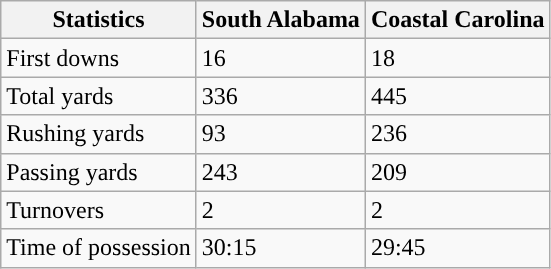<table class="wikitable">
<tr>
<th>Statistics</th>
<th>South Alabama</th>
<th>Coastal Carolina</th>
</tr>
<tr>
<td>First downs</td>
<td>16</td>
<td>18</td>
</tr>
<tr>
<td>Total yards</td>
<td>336</td>
<td>445</td>
</tr>
<tr>
<td>Rushing yards</td>
<td>93</td>
<td>236</td>
</tr>
<tr>
<td>Passing yards</td>
<td>243</td>
<td>209</td>
</tr>
<tr>
<td>Turnovers</td>
<td>2</td>
<td>2</td>
</tr>
<tr>
<td>Time of possession</td>
<td>30:15</td>
<td>29:45</td>
</tr>
</table>
